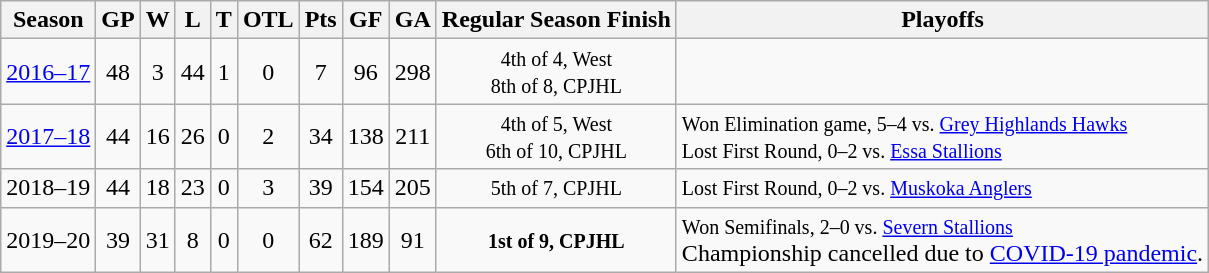<table class="wikitable" style="text-align:center">
<tr>
<th>Season</th>
<th>GP</th>
<th>W</th>
<th>L</th>
<th>T</th>
<th>OTL</th>
<th>Pts</th>
<th>GF</th>
<th>GA</th>
<th>Regular Season Finish</th>
<th>Playoffs</th>
</tr>
<tr>
<td><a href='#'>2016–17</a></td>
<td>48</td>
<td>3</td>
<td>44</td>
<td>1</td>
<td>0</td>
<td>7</td>
<td>96</td>
<td>298</td>
<td><small>4th of 4, West<br>8th of 8, CPJHL</small></td>
<td align=left></td>
</tr>
<tr>
<td><a href='#'>2017–18</a></td>
<td>44</td>
<td>16</td>
<td>26</td>
<td>0</td>
<td>2</td>
<td>34</td>
<td>138</td>
<td>211</td>
<td><small>4th of 5, West<br>6th of 10, CPJHL</small></td>
<td align=left><small>Won Elimination game, 5–4 vs. <a href='#'>Grey Highlands Hawks</a><br>Lost First Round, 0–2 vs. <a href='#'>Essa Stallions</a></small></td>
</tr>
<tr>
<td>2018–19</td>
<td>44</td>
<td>18</td>
<td>23</td>
<td>0</td>
<td>3</td>
<td>39</td>
<td>154</td>
<td>205</td>
<td><small>5th of 7, CPJHL</small></td>
<td align=left><small>Lost First Round, 0–2 vs. <a href='#'>Muskoka Anglers</a></small></td>
</tr>
<tr>
<td>2019–20</td>
<td>39</td>
<td>31</td>
<td>8</td>
<td>0</td>
<td>0</td>
<td>62</td>
<td>189</td>
<td>91</td>
<td><small><strong>1st of 9, CPJHL</strong></small></td>
<td align=left><small>Won Semifinals, 2–0 vs. <a href='#'>Severn Stallions</a></small><br>Championship cancelled due to <a href='#'>COVID-19 pandemic</a>.</td>
</tr>
</table>
